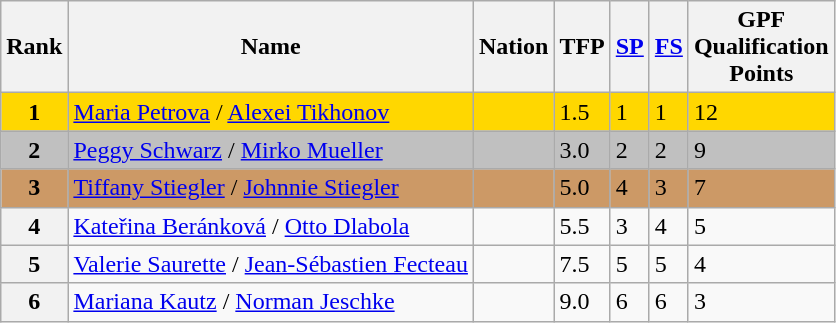<table class="wikitable sortable">
<tr>
<th>Rank</th>
<th>Name</th>
<th>Nation</th>
<th>TFP</th>
<th><a href='#'>SP</a></th>
<th><a href='#'>FS</a></th>
<th>GPF<br>Qualification<br>Points</th>
</tr>
<tr bgcolor="gold">
<td align="center"><strong>1</strong></td>
<td><a href='#'>Maria Petrova</a> / <a href='#'>Alexei Tikhonov</a></td>
<td></td>
<td>1.5</td>
<td>1</td>
<td>1</td>
<td>12</td>
</tr>
<tr bgcolor="silver">
<td align="center"><strong>2</strong></td>
<td><a href='#'>Peggy Schwarz</a> / <a href='#'>Mirko Mueller</a></td>
<td></td>
<td>3.0</td>
<td>2</td>
<td>2</td>
<td>9</td>
</tr>
<tr bgcolor="cc9966">
<td align="center"><strong>3</strong></td>
<td><a href='#'>Tiffany Stiegler</a> / <a href='#'>Johnnie Stiegler</a></td>
<td></td>
<td>5.0</td>
<td>4</td>
<td>3</td>
<td>7</td>
</tr>
<tr>
<th>4</th>
<td><a href='#'>Kateřina Beránková</a> / <a href='#'>Otto Dlabola</a></td>
<td></td>
<td>5.5</td>
<td>3</td>
<td>4</td>
<td>5</td>
</tr>
<tr>
<th>5</th>
<td><a href='#'>Valerie Saurette</a> / <a href='#'>Jean-Sébastien Fecteau</a></td>
<td></td>
<td>7.5</td>
<td>5</td>
<td>5</td>
<td>4</td>
</tr>
<tr>
<th>6</th>
<td><a href='#'>Mariana Kautz</a> / <a href='#'>Norman Jeschke</a></td>
<td></td>
<td>9.0</td>
<td>6</td>
<td>6</td>
<td>3</td>
</tr>
</table>
